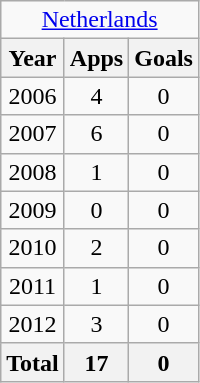<table class="wikitable" style="text-align:center">
<tr>
<td colspan="3"><a href='#'>Netherlands</a></td>
</tr>
<tr>
<th>Year</th>
<th>Apps</th>
<th>Goals</th>
</tr>
<tr>
<td>2006</td>
<td>4</td>
<td>0</td>
</tr>
<tr>
<td>2007</td>
<td>6</td>
<td>0</td>
</tr>
<tr>
<td>2008</td>
<td>1</td>
<td>0</td>
</tr>
<tr>
<td>2009</td>
<td>0</td>
<td>0</td>
</tr>
<tr>
<td>2010</td>
<td>2</td>
<td>0</td>
</tr>
<tr>
<td>2011</td>
<td>1</td>
<td>0</td>
</tr>
<tr>
<td>2012</td>
<td>3</td>
<td>0</td>
</tr>
<tr>
<th>Total</th>
<th>17</th>
<th>0</th>
</tr>
</table>
